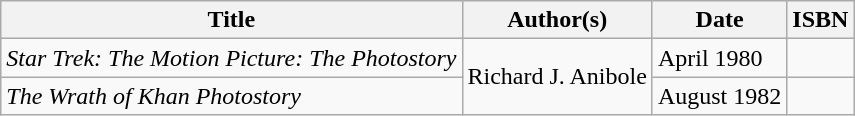<table class="wikitable">
<tr>
<th>Title</th>
<th>Author(s)</th>
<th>Date</th>
<th>ISBN</th>
</tr>
<tr>
<td><em>Star Trek: The Motion Picture: The Photostory</em></td>
<td rowspan="2">Richard J. Anibole</td>
<td>April 1980</td>
<td></td>
</tr>
<tr>
<td><em>The Wrath of Khan Photostory</em></td>
<td>August 1982</td>
<td></td>
</tr>
</table>
